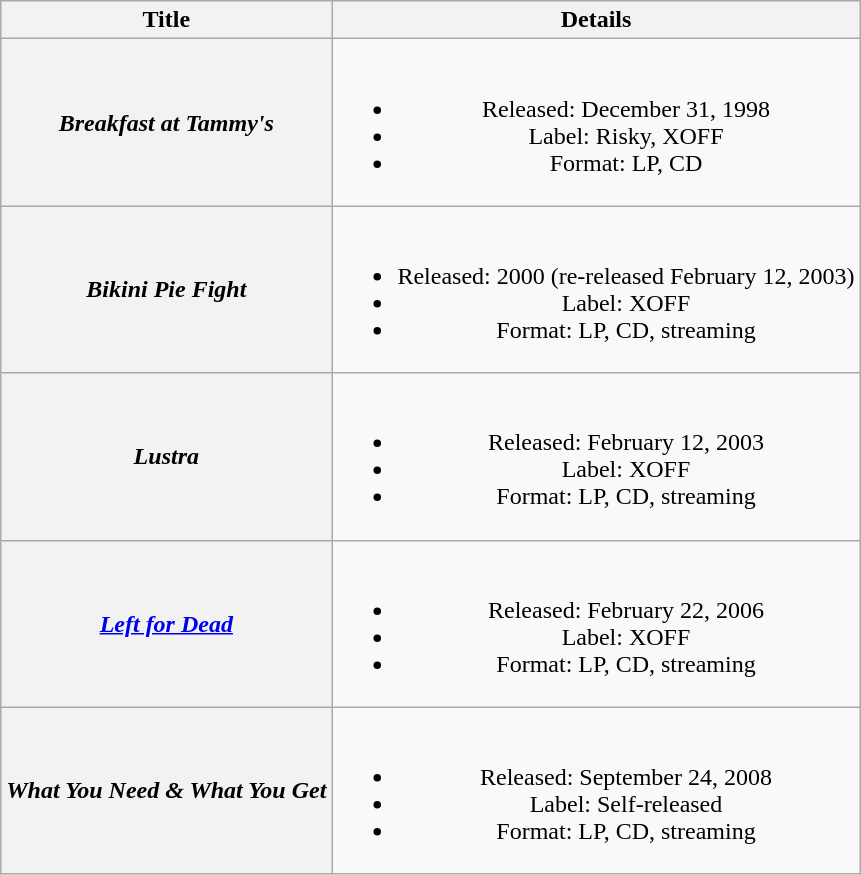<table class="wikitable plainrowheaders" style="text-align:center;">
<tr>
<th>Title</th>
<th>Details</th>
</tr>
<tr>
<th scope="row"><em>Breakfast at Tammy's</em><br></th>
<td><br><ul><li>Released: December 31, 1998</li><li>Label: Risky, XOFF</li><li>Format: LP, CD</li></ul></td>
</tr>
<tr>
<th scope="row"><em>Bikini Pie Fight</em><br></th>
<td><br><ul><li>Released: 2000 (re-released February 12, 2003)</li><li>Label: XOFF</li><li>Format: LP, CD, streaming</li></ul></td>
</tr>
<tr>
<th scope="row"><em>Lustra</em></th>
<td><br><ul><li>Released: February 12, 2003</li><li>Label: XOFF</li><li>Format: LP, CD, streaming</li></ul></td>
</tr>
<tr>
<th scope="row"><em><a href='#'>Left for Dead</a></em></th>
<td><br><ul><li>Released: February 22, 2006</li><li>Label: XOFF</li><li>Format: LP, CD, streaming</li></ul></td>
</tr>
<tr>
<th scope="row"><em>What You Need & What You Get</em></th>
<td><br><ul><li>Released: September 24, 2008</li><li>Label: Self-released</li><li>Format: LP, CD, streaming</li></ul></td>
</tr>
</table>
